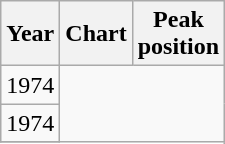<table class="wikitable">
<tr>
<th>Year</th>
<th>Chart</th>
<th>Peak<br>position</th>
</tr>
<tr>
<td>1974<br></td>
</tr>
<tr>
<td>1974<br></td>
</tr>
<tr>
</tr>
</table>
